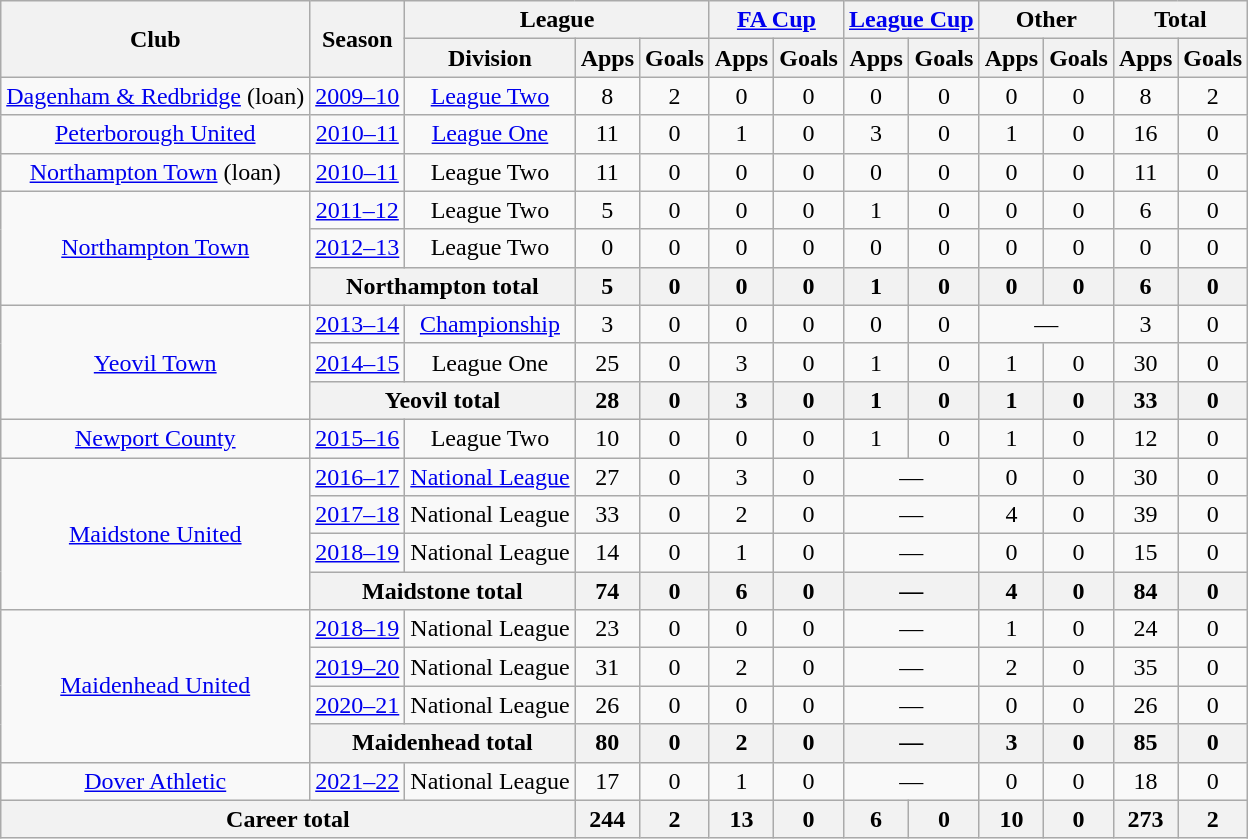<table class="wikitable" style="text-align: center">
<tr>
<th rowspan="2">Club</th>
<th rowspan="2">Season</th>
<th colspan="3">League</th>
<th colspan="2"><a href='#'>FA Cup</a></th>
<th colspan="2"><a href='#'>League Cup</a></th>
<th colspan="2">Other</th>
<th colspan="2">Total</th>
</tr>
<tr>
<th>Division</th>
<th>Apps</th>
<th>Goals</th>
<th>Apps</th>
<th>Goals</th>
<th>Apps</th>
<th>Goals</th>
<th>Apps</th>
<th>Goals</th>
<th>Apps</th>
<th>Goals</th>
</tr>
<tr>
<td><a href='#'>Dagenham & Redbridge</a> (loan)</td>
<td><a href='#'>2009–10</a></td>
<td><a href='#'>League Two</a></td>
<td>8</td>
<td>2</td>
<td>0</td>
<td>0</td>
<td>0</td>
<td>0</td>
<td>0</td>
<td>0</td>
<td>8</td>
<td>2</td>
</tr>
<tr>
<td><a href='#'>Peterborough United</a></td>
<td><a href='#'>2010–11</a></td>
<td><a href='#'>League One</a></td>
<td>11</td>
<td>0</td>
<td>1</td>
<td>0</td>
<td>3</td>
<td>0</td>
<td>1</td>
<td>0</td>
<td>16</td>
<td>0</td>
</tr>
<tr>
<td><a href='#'>Northampton Town</a> (loan)</td>
<td><a href='#'>2010–11</a></td>
<td>League Two</td>
<td>11</td>
<td>0</td>
<td>0</td>
<td>0</td>
<td>0</td>
<td>0</td>
<td>0</td>
<td>0</td>
<td>11</td>
<td>0</td>
</tr>
<tr>
<td rowspan="3"><a href='#'>Northampton Town</a></td>
<td><a href='#'>2011–12</a></td>
<td>League Two</td>
<td>5</td>
<td>0</td>
<td>0</td>
<td>0</td>
<td>1</td>
<td>0</td>
<td>0</td>
<td>0</td>
<td>6</td>
<td>0</td>
</tr>
<tr>
<td><a href='#'>2012–13</a></td>
<td>League Two</td>
<td>0</td>
<td>0</td>
<td>0</td>
<td>0</td>
<td>0</td>
<td>0</td>
<td>0</td>
<td>0</td>
<td>0</td>
<td>0</td>
</tr>
<tr>
<th colspan="2">Northampton total</th>
<th>5</th>
<th>0</th>
<th>0</th>
<th>0</th>
<th>1</th>
<th>0</th>
<th>0</th>
<th>0</th>
<th>6</th>
<th>0</th>
</tr>
<tr>
<td rowspan="3"><a href='#'>Yeovil Town</a></td>
<td><a href='#'>2013–14</a></td>
<td><a href='#'>Championship</a></td>
<td>3</td>
<td>0</td>
<td>0</td>
<td>0</td>
<td>0</td>
<td>0</td>
<td colspan="2">—</td>
<td>3</td>
<td>0</td>
</tr>
<tr>
<td><a href='#'>2014–15</a></td>
<td>League One</td>
<td>25</td>
<td>0</td>
<td>3</td>
<td>0</td>
<td>1</td>
<td>0</td>
<td>1</td>
<td>0</td>
<td>30</td>
<td>0</td>
</tr>
<tr>
<th colspan="2">Yeovil total</th>
<th>28</th>
<th>0</th>
<th>3</th>
<th>0</th>
<th>1</th>
<th>0</th>
<th>1</th>
<th>0</th>
<th>33</th>
<th>0</th>
</tr>
<tr>
<td><a href='#'>Newport County</a></td>
<td><a href='#'>2015–16</a></td>
<td>League Two</td>
<td>10</td>
<td>0</td>
<td>0</td>
<td>0</td>
<td>1</td>
<td>0</td>
<td>1</td>
<td>0</td>
<td>12</td>
<td>0</td>
</tr>
<tr>
<td rowspan="4"><a href='#'>Maidstone United</a></td>
<td><a href='#'>2016–17</a></td>
<td><a href='#'>National League</a></td>
<td>27</td>
<td>0</td>
<td>3</td>
<td>0</td>
<td colspan="2">—</td>
<td>0</td>
<td>0</td>
<td>30</td>
<td>0</td>
</tr>
<tr>
<td><a href='#'>2017–18</a></td>
<td>National League</td>
<td>33</td>
<td>0</td>
<td>2</td>
<td>0</td>
<td colspan="2">—</td>
<td>4</td>
<td>0</td>
<td>39</td>
<td>0</td>
</tr>
<tr>
<td><a href='#'>2018–19</a></td>
<td>National League</td>
<td>14</td>
<td>0</td>
<td>1</td>
<td>0</td>
<td colspan="2">—</td>
<td>0</td>
<td>0</td>
<td>15</td>
<td>0</td>
</tr>
<tr>
<th colspan="2">Maidstone total</th>
<th>74</th>
<th>0</th>
<th>6</th>
<th>0</th>
<th colspan="2">—</th>
<th>4</th>
<th>0</th>
<th>84</th>
<th>0</th>
</tr>
<tr>
<td rowspan="4"><a href='#'>Maidenhead United</a></td>
<td><a href='#'>2018–19</a></td>
<td>National League</td>
<td>23</td>
<td>0</td>
<td>0</td>
<td>0</td>
<td colspan="2">—</td>
<td>1</td>
<td>0</td>
<td>24</td>
<td>0</td>
</tr>
<tr>
<td><a href='#'>2019–20</a></td>
<td>National League</td>
<td>31</td>
<td>0</td>
<td>2</td>
<td>0</td>
<td colspan="2">—</td>
<td>2</td>
<td>0</td>
<td>35</td>
<td>0</td>
</tr>
<tr>
<td><a href='#'>2020–21</a></td>
<td>National League</td>
<td>26</td>
<td>0</td>
<td>0</td>
<td>0</td>
<td colspan="2">—</td>
<td>0</td>
<td>0</td>
<td>26</td>
<td>0</td>
</tr>
<tr>
<th colspan="2">Maidenhead total</th>
<th>80</th>
<th>0</th>
<th>2</th>
<th>0</th>
<th colspan="2">—</th>
<th>3</th>
<th>0</th>
<th>85</th>
<th>0</th>
</tr>
<tr>
<td><a href='#'>Dover Athletic</a></td>
<td><a href='#'>2021–22</a></td>
<td>National League</td>
<td>17</td>
<td>0</td>
<td>1</td>
<td>0</td>
<td colspan="2">—</td>
<td>0</td>
<td>0</td>
<td>18</td>
<td>0</td>
</tr>
<tr>
<th colspan="3">Career total</th>
<th>244</th>
<th>2</th>
<th>13</th>
<th>0</th>
<th>6</th>
<th>0</th>
<th>10</th>
<th>0</th>
<th>273</th>
<th>2</th>
</tr>
</table>
